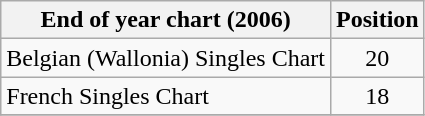<table class="wikitable sortable">
<tr>
<th>End of year chart (2006)</th>
<th>Position</th>
</tr>
<tr>
<td>Belgian (Wallonia) Singles Chart</td>
<td align="center">20</td>
</tr>
<tr>
<td>French Singles Chart</td>
<td align="center">18</td>
</tr>
<tr>
</tr>
</table>
